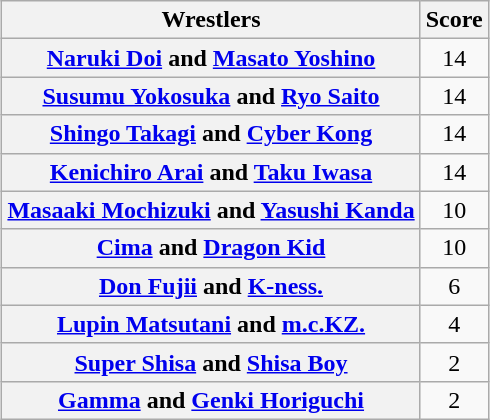<table class="wikitable" style="margin: 1em auto 1em auto;text-align:center">
<tr>
<th>Wrestlers</th>
<th>Score</th>
</tr>
<tr>
<th><a href='#'>Naruki Doi</a> and <a href='#'>Masato Yoshino</a></th>
<td>14</td>
</tr>
<tr>
<th><a href='#'>Susumu Yokosuka</a> and <a href='#'>Ryo Saito</a></th>
<td>14</td>
</tr>
<tr>
<th><a href='#'>Shingo Takagi</a> and <a href='#'>Cyber Kong</a></th>
<td>14</td>
</tr>
<tr>
<th><a href='#'>Kenichiro Arai</a> and <a href='#'>Taku Iwasa</a></th>
<td>14</td>
</tr>
<tr>
<th><a href='#'>Masaaki Mochizuki</a> and <a href='#'>Yasushi Kanda</a></th>
<td>10</td>
</tr>
<tr>
<th><a href='#'>Cima</a> and <a href='#'>Dragon Kid</a></th>
<td>10</td>
</tr>
<tr>
<th><a href='#'>Don Fujii</a> and <a href='#'>K-ness.</a></th>
<td>6</td>
</tr>
<tr>
<th><a href='#'>Lupin Matsutani</a> and <a href='#'>m.c.KZ.</a></th>
<td>4</td>
</tr>
<tr>
<th><a href='#'>Super Shisa</a> and <a href='#'>Shisa Boy</a></th>
<td>2</td>
</tr>
<tr>
<th><a href='#'>Gamma</a> and <a href='#'>Genki Horiguchi</a></th>
<td>2</td>
</tr>
</table>
